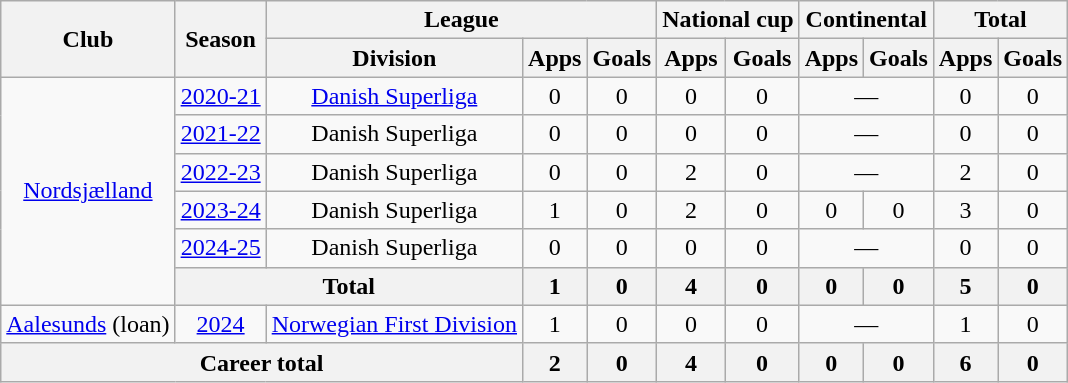<table class="wikitable" style="text-align: center;">
<tr>
<th rowspan="2">Club</th>
<th rowspan="2">Season</th>
<th colspan="3">League</th>
<th colspan="2">National cup</th>
<th colspan="2">Continental</th>
<th colspan="2">Total</th>
</tr>
<tr>
<th>Division</th>
<th>Apps</th>
<th>Goals</th>
<th>Apps</th>
<th>Goals</th>
<th>Apps</th>
<th>Goals</th>
<th>Apps</th>
<th>Goals</th>
</tr>
<tr>
<td rowspan="6"><a href='#'>Nordsjælland</a></td>
<td><a href='#'>2020-21</a></td>
<td><a href='#'>Danish Superliga</a></td>
<td>0</td>
<td>0</td>
<td>0</td>
<td>0</td>
<td colspan="2">—</td>
<td>0</td>
<td>0</td>
</tr>
<tr>
<td><a href='#'>2021-22</a></td>
<td>Danish Superliga</td>
<td>0</td>
<td>0</td>
<td>0</td>
<td>0</td>
<td colspan="2">—</td>
<td>0</td>
<td>0</td>
</tr>
<tr>
<td><a href='#'>2022-23</a></td>
<td>Danish Superliga</td>
<td>0</td>
<td>0</td>
<td>2</td>
<td>0</td>
<td colspan="2">—</td>
<td>2</td>
<td>0</td>
</tr>
<tr>
<td><a href='#'>2023-24</a></td>
<td>Danish Superliga</td>
<td>1</td>
<td>0</td>
<td>2</td>
<td>0</td>
<td>0</td>
<td>0</td>
<td>3</td>
<td>0</td>
</tr>
<tr>
<td><a href='#'>2024-25</a></td>
<td>Danish Superliga</td>
<td>0</td>
<td>0</td>
<td>0</td>
<td>0</td>
<td colspan="2">—</td>
<td>0</td>
<td>0</td>
</tr>
<tr>
<th colspan="2">Total</th>
<th>1</th>
<th>0</th>
<th>4</th>
<th>0</th>
<th>0</th>
<th>0</th>
<th>5</th>
<th>0</th>
</tr>
<tr>
<td><a href='#'>Aalesunds</a> (loan)</td>
<td><a href='#'>2024</a></td>
<td><a href='#'>Norwegian First Division</a></td>
<td>1</td>
<td>0</td>
<td>0</td>
<td>0</td>
<td colspan="2">—</td>
<td>1</td>
<td>0</td>
</tr>
<tr>
<th colspan="3">Career total</th>
<th>2</th>
<th>0</th>
<th>4</th>
<th>0</th>
<th>0</th>
<th>0</th>
<th>6</th>
<th>0</th>
</tr>
</table>
